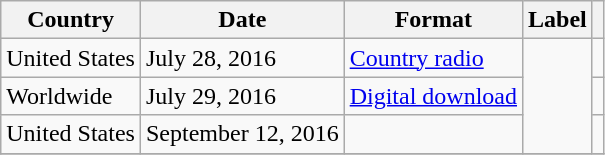<table class="wikitable">
<tr>
<th>Country</th>
<th>Date</th>
<th>Format</th>
<th>Label</th>
<th></th>
</tr>
<tr>
<td>United States</td>
<td>July 28, 2016</td>
<td><a href='#'>Country radio</a></td>
<td rowspan="3"></td>
<td></td>
</tr>
<tr>
<td>Worldwide</td>
<td>July 29, 2016</td>
<td><a href='#'>Digital download</a></td>
<td></td>
</tr>
<tr>
<td>United States</td>
<td>September 12, 2016</td>
<td></td>
<td></td>
</tr>
<tr>
</tr>
</table>
